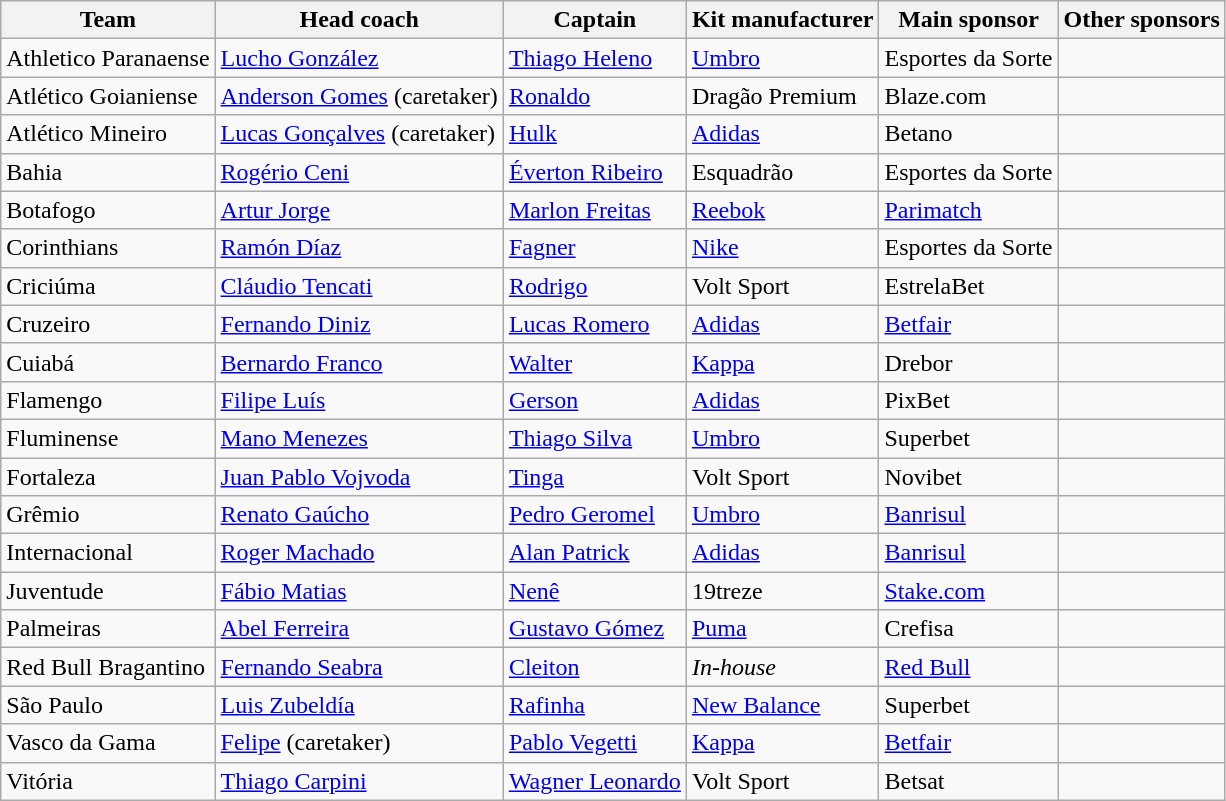<table class="wikitable sortable">
<tr>
<th rowspan="1">Team</th>
<th rowspan="1">Head coach</th>
<th rowspan="1">Captain</th>
<th rowspan="1">Kit manufacturer</th>
<th rowspan="1">Main sponsor</th>
<th rowspan="1">Other sponsors</th>
</tr>
<tr>
<td>Athletico Paranaense</td>
<td> <a href='#'>Lucho González</a></td>
<td> <a href='#'>Thiago Heleno</a></td>
<td><a href='#'>Umbro</a></td>
<td>Esportes da Sorte</td>
<td></td>
</tr>
<tr>
<td>Atlético Goianiense</td>
<td> <a href='#'>Anderson Gomes</a> (caretaker)</td>
<td> <a href='#'>Ronaldo</a></td>
<td>Dragão Premium</td>
<td>Blaze.com</td>
<td></td>
</tr>
<tr>
<td>Atlético Mineiro</td>
<td> <a href='#'>Lucas Gonçalves</a> (caretaker)</td>
<td> <a href='#'>Hulk</a></td>
<td><a href='#'>Adidas</a></td>
<td>Betano</td>
<td></td>
</tr>
<tr>
<td>Bahia</td>
<td> <a href='#'>Rogério Ceni</a></td>
<td> <a href='#'>Éverton Ribeiro</a></td>
<td>Esquadrão</td>
<td>Esportes da Sorte</td>
<td></td>
</tr>
<tr>
<td>Botafogo</td>
<td> <a href='#'>Artur Jorge</a></td>
<td> <a href='#'>Marlon Freitas</a></td>
<td><a href='#'>Reebok</a></td>
<td><a href='#'>Parimatch</a></td>
<td></td>
</tr>
<tr>
<td>Corinthians</td>
<td> <a href='#'>Ramón Díaz</a></td>
<td> <a href='#'>Fagner</a></td>
<td><a href='#'>Nike</a></td>
<td>Esportes da Sorte</td>
<td></td>
</tr>
<tr>
<td>Criciúma</td>
<td> <a href='#'>Cláudio Tencati</a></td>
<td> <a href='#'>Rodrigo</a></td>
<td>Volt Sport</td>
<td>EstrelaBet</td>
<td></td>
</tr>
<tr>
<td>Cruzeiro</td>
<td> <a href='#'>Fernando Diniz</a></td>
<td> <a href='#'>Lucas Romero</a></td>
<td><a href='#'>Adidas</a></td>
<td><a href='#'>Betfair</a></td>
<td></td>
</tr>
<tr>
<td>Cuiabá</td>
<td> <a href='#'>Bernardo Franco</a></td>
<td> <a href='#'>Walter</a></td>
<td><a href='#'>Kappa</a></td>
<td>Drebor</td>
<td></td>
</tr>
<tr>
<td>Flamengo</td>
<td> <a href='#'>Filipe Luís</a></td>
<td> <a href='#'>Gerson</a></td>
<td><a href='#'>Adidas</a></td>
<td>PixBet</td>
<td></td>
</tr>
<tr>
<td>Fluminense</td>
<td> <a href='#'>Mano Menezes</a></td>
<td> <a href='#'>Thiago Silva</a></td>
<td><a href='#'>Umbro</a></td>
<td>Superbet</td>
<td></td>
</tr>
<tr>
<td>Fortaleza</td>
<td> <a href='#'>Juan Pablo Vojvoda</a></td>
<td> <a href='#'>Tinga</a></td>
<td>Volt Sport</td>
<td>Novibet</td>
<td></td>
</tr>
<tr>
<td>Grêmio</td>
<td> <a href='#'>Renato Gaúcho</a></td>
<td> <a href='#'>Pedro Geromel</a></td>
<td><a href='#'>Umbro</a></td>
<td><a href='#'>Banrisul</a></td>
<td></td>
</tr>
<tr>
<td>Internacional</td>
<td> <a href='#'>Roger Machado</a></td>
<td> <a href='#'>Alan Patrick</a></td>
<td><a href='#'>Adidas</a></td>
<td><a href='#'>Banrisul</a></td>
<td></td>
</tr>
<tr>
<td>Juventude</td>
<td> <a href='#'>Fábio Matias</a></td>
<td> <a href='#'>Nenê</a></td>
<td>19treze</td>
<td><a href='#'>Stake.com</a></td>
<td></td>
</tr>
<tr>
<td>Palmeiras</td>
<td> <a href='#'>Abel Ferreira</a></td>
<td> <a href='#'>Gustavo Gómez</a></td>
<td><a href='#'>Puma</a></td>
<td>Crefisa</td>
<td></td>
</tr>
<tr>
<td>Red Bull Bragantino</td>
<td> <a href='#'>Fernando Seabra</a></td>
<td> <a href='#'>Cleiton</a></td>
<td><em>In-house</em></td>
<td><a href='#'>Red Bull</a></td>
<td></td>
</tr>
<tr>
<td>São Paulo</td>
<td> <a href='#'>Luis Zubeldía</a></td>
<td> <a href='#'>Rafinha</a></td>
<td><a href='#'>New Balance</a></td>
<td>Superbet</td>
<td></td>
</tr>
<tr>
<td>Vasco da Gama</td>
<td> <a href='#'>Felipe</a> (caretaker)</td>
<td> <a href='#'>Pablo Vegetti</a></td>
<td><a href='#'>Kappa</a></td>
<td><a href='#'>Betfair</a></td>
<td></td>
</tr>
<tr>
<td>Vitória</td>
<td> <a href='#'>Thiago Carpini</a></td>
<td> <a href='#'>Wagner Leonardo</a></td>
<td>Volt Sport</td>
<td>Betsat</td>
<td></td>
</tr>
</table>
